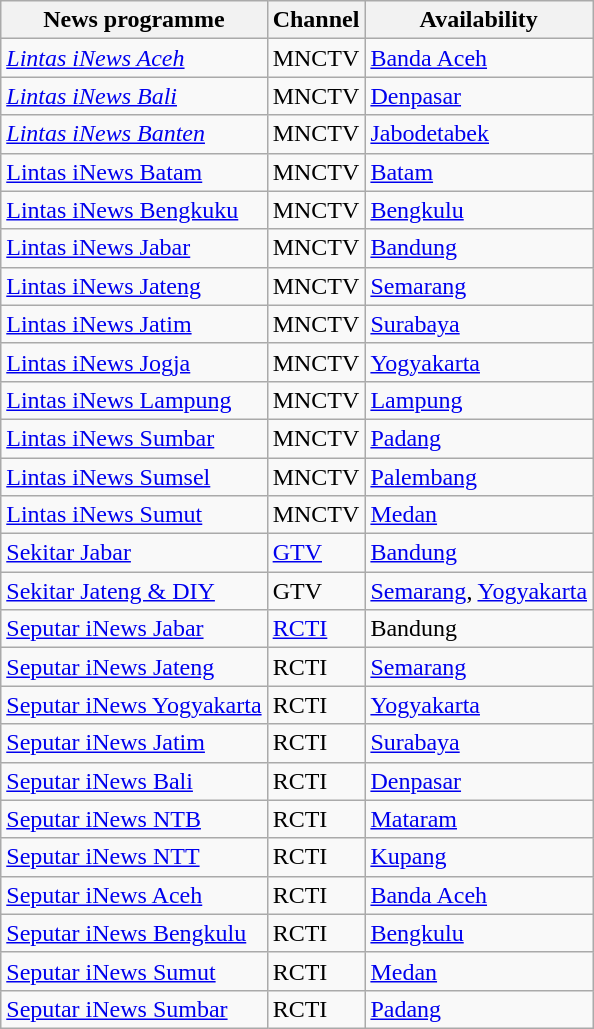<table class="wikitable">
<tr>
<th>News programme</th>
<th>Channel</th>
<th>Availability</th>
</tr>
<tr>
<td><em><a href='#'>Lintas iNews Aceh</a></em></td>
<td>MNCTV</td>
<td><a href='#'>Banda Aceh</a></td>
</tr>
<tr>
<td><em><a href='#'>Lintas iNews Bali</a></em></td>
<td>MNCTV</td>
<td><a href='#'>Denpasar</a></td>
</tr>
<tr>
<td><em><a href='#'>Lintas iNews Banten</a><strong></td>
<td>MNCTV</td>
<td><a href='#'>Jabodetabek</a></td>
</tr>
<tr>
<td></em><a href='#'>Lintas iNews Batam</a><em></td>
<td>MNCTV</td>
<td><a href='#'>Batam</a></td>
</tr>
<tr>
<td></em><a href='#'>Lintas iNews Bengkuku</a><em></td>
<td>MNCTV</td>
<td><a href='#'>Bengkulu</a></td>
</tr>
<tr>
<td></em><a href='#'>Lintas iNews Jabar</a><em></td>
<td>MNCTV</td>
<td><a href='#'>Bandung</a></td>
</tr>
<tr>
<td></em><a href='#'>Lintas iNews Jateng</a><em></td>
<td>MNCTV</td>
<td><a href='#'>Semarang</a></td>
</tr>
<tr>
<td></em><a href='#'>Lintas iNews Jatim</a><em></td>
<td>MNCTV</td>
<td><a href='#'>Surabaya</a></td>
</tr>
<tr>
<td></em><a href='#'>Lintas iNews Jogja</a><em></td>
<td>MNCTV</td>
<td><a href='#'>Yogyakarta</a></td>
</tr>
<tr>
<td></em><a href='#'>Lintas iNews Lampung</a><em></td>
<td>MNCTV</td>
<td><a href='#'>Lampung</a></td>
</tr>
<tr>
<td></em><a href='#'>Lintas iNews Sumbar</a><em></td>
<td>MNCTV</td>
<td><a href='#'>Padang</a></td>
</tr>
<tr>
<td></em><a href='#'>Lintas iNews Sumsel</a><em></td>
<td>MNCTV</td>
<td><a href='#'>Palembang</a></td>
</tr>
<tr>
<td></em><a href='#'>Lintas iNews Sumut</a><em></td>
<td>MNCTV</td>
<td><a href='#'>Medan</a></td>
</tr>
<tr>
<td></em><a href='#'>Sekitar Jabar</a><em></td>
<td><a href='#'>GTV</a></td>
<td><a href='#'>Bandung</a></td>
</tr>
<tr>
<td></em><a href='#'>Sekitar Jateng & DIY</a><em></td>
<td>GTV</td>
<td><a href='#'>Semarang</a>, <a href='#'>Yogyakarta</a></td>
</tr>
<tr>
<td></em><a href='#'>Seputar iNews Jabar</a><em></td>
<td><a href='#'>RCTI</a></td>
<td>Bandung</td>
</tr>
<tr>
<td></em><a href='#'>Seputar iNews Jateng</a><em></td>
<td>RCTI</td>
<td><a href='#'>Semarang</a></td>
</tr>
<tr>
<td></em><a href='#'>Seputar iNews Yogyakarta</a><em></td>
<td>RCTI</td>
<td><a href='#'>Yogyakarta</a></td>
</tr>
<tr>
<td></em><a href='#'>Seputar iNews Jatim</a><em></td>
<td>RCTI</td>
<td><a href='#'>Surabaya</a></td>
</tr>
<tr>
<td></em><a href='#'>Seputar iNews Bali</a><em></td>
<td>RCTI</td>
<td><a href='#'>Denpasar</a></td>
</tr>
<tr>
<td></em><a href='#'>Seputar iNews NTB</a><em></td>
<td>RCTI</td>
<td><a href='#'>Mataram</a></td>
</tr>
<tr>
<td></em><a href='#'>Seputar iNews NTT</a><em></td>
<td>RCTI</td>
<td><a href='#'>Kupang</a></td>
</tr>
<tr>
<td></em><a href='#'>Seputar iNews Aceh</a><em></td>
<td>RCTI</td>
<td><a href='#'>Banda Aceh</a></td>
</tr>
<tr>
<td></em><a href='#'>Seputar iNews Bengkulu</a><em></td>
<td>RCTI</td>
<td><a href='#'>Bengkulu</a></td>
</tr>
<tr>
<td></em><a href='#'>Seputar iNews Sumut</a><em></td>
<td>RCTI</td>
<td><a href='#'>Medan</a></td>
</tr>
<tr>
<td></em><a href='#'>Seputar iNews Sumbar</a><em></td>
<td>RCTI</td>
<td><a href='#'>Padang</a></td>
</tr>
</table>
